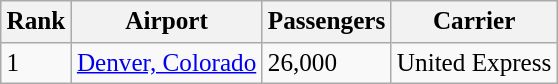<table class="wikitable" style="font-size: 105%" width= align=>
<tr>
<th>Rank</th>
<th>Airport</th>
<th>Passengers</th>
<th>Carrier</th>
</tr>
<tr>
<td>1</td>
<td><a href='#'>Denver, Colorado</a></td>
<td>26,000</td>
<td>United Express</td>
</tr>
</table>
